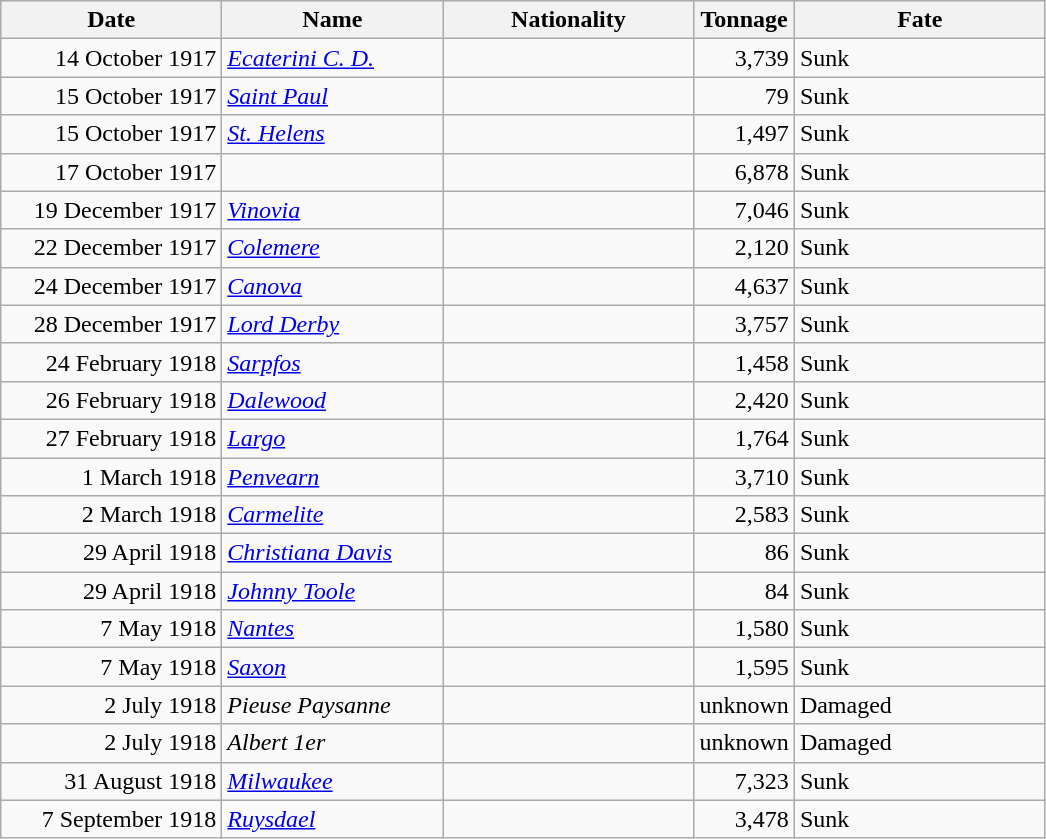<table class="wikitable sortable">
<tr>
<th width="140px">Date</th>
<th width="140px">Name</th>
<th width="160px">Nationality</th>
<th width="25px">Tonnage</th>
<th width="160px">Fate</th>
</tr>
<tr>
<td align="right">14 October 1917</td>
<td align="left"><a href='#'><em>Ecaterini C. D.</em></a></td>
<td align="left"></td>
<td align="right">3,739</td>
<td align="left">Sunk</td>
</tr>
<tr>
<td align="right">15 October 1917</td>
<td align="left"><a href='#'><em>Saint Paul</em></a></td>
<td align="left"></td>
<td align="right">79</td>
<td align="left">Sunk</td>
</tr>
<tr>
<td align="right">15 October 1917</td>
<td align="left"><a href='#'><em>St. Helens</em></a></td>
<td align="left"></td>
<td align="right">1,497</td>
<td align="left">Sunk</td>
</tr>
<tr>
<td align="right">17 October 1917</td>
<td align="left"></td>
<td align="left"></td>
<td align="right">6,878</td>
<td align="left">Sunk</td>
</tr>
<tr>
<td align="right">19 December 1917</td>
<td align="left"><a href='#'><em>Vinovia</em></a></td>
<td align="left"></td>
<td align="right">7,046</td>
<td align="left">Sunk</td>
</tr>
<tr>
<td align="right">22 December 1917</td>
<td align="left"><a href='#'><em>Colemere</em></a></td>
<td align="left"></td>
<td align="right">2,120</td>
<td align="left">Sunk</td>
</tr>
<tr>
<td align="right">24 December 1917</td>
<td align="left"><a href='#'><em>Canova</em></a></td>
<td align="left"></td>
<td align="right">4,637</td>
<td align="left">Sunk</td>
</tr>
<tr>
<td align="right">28 December 1917</td>
<td align="left"><a href='#'><em>Lord Derby</em></a></td>
<td align="left"></td>
<td align="right">3,757</td>
<td align="left">Sunk</td>
</tr>
<tr>
<td align="right">24 February 1918</td>
<td align="left"><a href='#'><em>Sarpfos</em></a></td>
<td align="left"></td>
<td align="right">1,458</td>
<td align="left">Sunk</td>
</tr>
<tr>
<td align="right">26 February 1918</td>
<td align="left"><a href='#'><em>Dalewood</em></a></td>
<td align="left"></td>
<td align="right">2,420</td>
<td align="left">Sunk</td>
</tr>
<tr>
<td align="right">27 February 1918</td>
<td align="left"><a href='#'><em>Largo</em></a></td>
<td align="left"></td>
<td align="right">1,764</td>
<td align="left">Sunk</td>
</tr>
<tr>
<td align="right">1 March 1918</td>
<td align="left"><a href='#'><em>Penvearn</em></a></td>
<td align="left"></td>
<td align="right">3,710</td>
<td align="left">Sunk</td>
</tr>
<tr>
<td align="right">2 March 1918</td>
<td align="left"><a href='#'><em>Carmelite</em></a></td>
<td align="left"></td>
<td align="right">2,583</td>
<td align="left">Sunk</td>
</tr>
<tr>
<td align="right">29 April 1918</td>
<td align="left"><a href='#'><em>Christiana Davis</em></a></td>
<td align="left"></td>
<td align="right">86</td>
<td align="left">Sunk</td>
</tr>
<tr>
<td align="right">29 April 1918</td>
<td align="left"><a href='#'><em>Johnny Toole</em></a></td>
<td align="left"></td>
<td align="right">84</td>
<td align="left">Sunk</td>
</tr>
<tr>
<td align="right">7 May 1918</td>
<td align="left"><a href='#'><em>Nantes</em></a></td>
<td align="left"></td>
<td align="right">1,580</td>
<td align="left">Sunk</td>
</tr>
<tr>
<td align="right">7 May 1918</td>
<td align="left"><a href='#'><em>Saxon</em></a></td>
<td align="left"></td>
<td align="right">1,595</td>
<td align="left">Sunk</td>
</tr>
<tr>
<td align="right">2 July 1918</td>
<td align="left"><em>Pieuse Paysanne</em></td>
<td align="left"></td>
<td align="right">unknown</td>
<td align="left">Damaged</td>
</tr>
<tr>
<td align="right">2 July 1918</td>
<td align="left"><em>Albert 1er</em></td>
<td align="left"></td>
<td align="right">unknown</td>
<td align="left">Damaged</td>
</tr>
<tr>
<td align="right">31 August 1918</td>
<td align="left"><a href='#'><em>Milwaukee</em></a></td>
<td align="left"></td>
<td align="right">7,323</td>
<td align="left">Sunk</td>
</tr>
<tr>
<td align="right">7 September 1918</td>
<td align="left"><a href='#'><em>Ruysdael</em></a></td>
<td align="left"></td>
<td align="right">3,478</td>
<td align="left">Sunk</td>
</tr>
</table>
